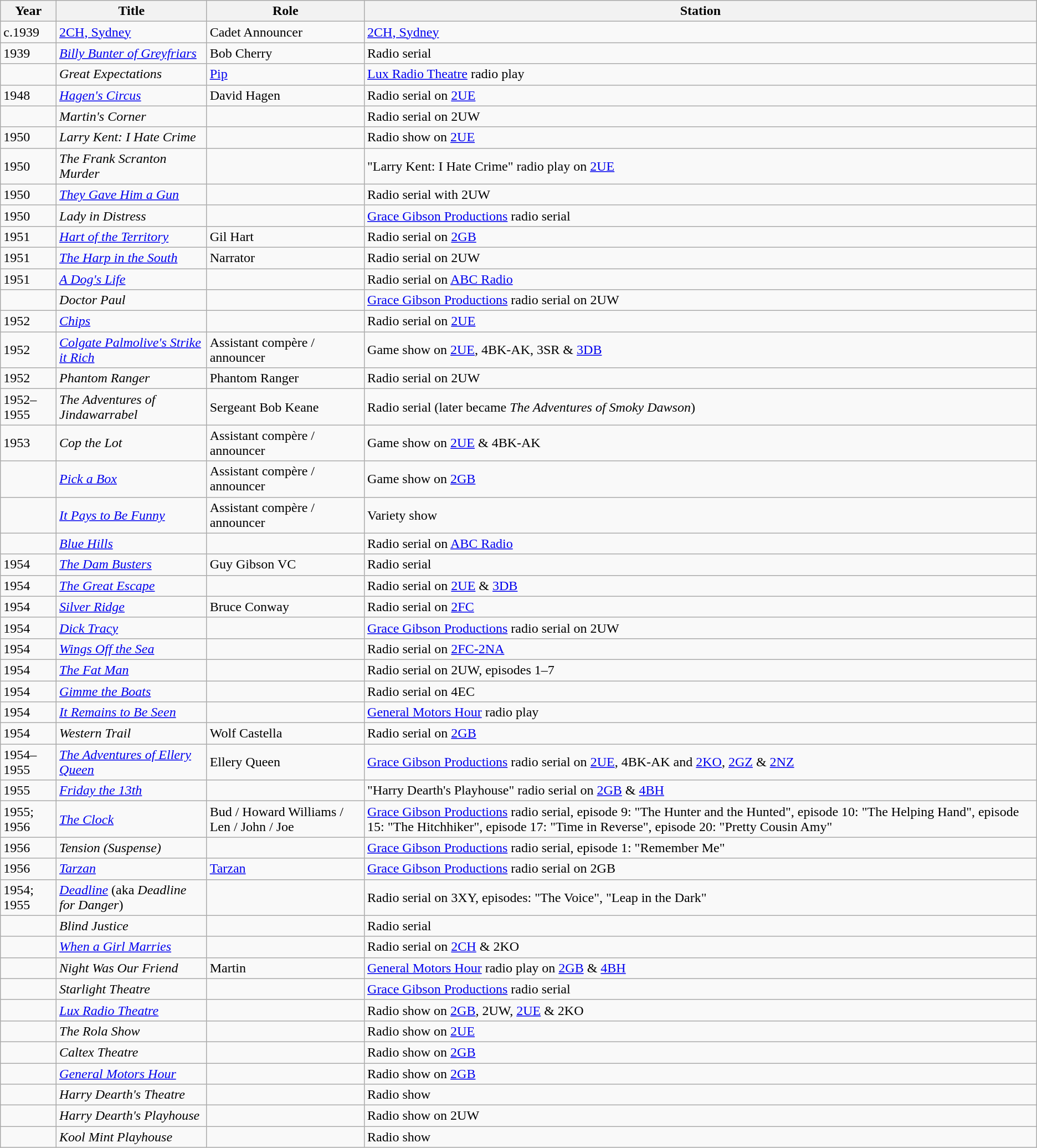<table class=wikitable>
<tr>
<th>Year</th>
<th>Title</th>
<th>Role</th>
<th>Station</th>
</tr>
<tr>
<td>c.1939</td>
<td><a href='#'>2CH, Sydney</a></td>
<td>Cadet Announcer</td>
<td><a href='#'>2CH, Sydney</a></td>
</tr>
<tr>
<td>1939</td>
<td><em><a href='#'>Billy Bunter of Greyfriars</a></em></td>
<td>Bob Cherry</td>
<td>Radio serial</td>
</tr>
<tr>
<td></td>
<td><em>Great Expectations</em></td>
<td><a href='#'>Pip</a></td>
<td><a href='#'>Lux Radio Theatre</a> radio play</td>
</tr>
<tr>
<td>1948</td>
<td><em><a href='#'>Hagen's Circus</a></em></td>
<td>David Hagen</td>
<td>Radio serial on <a href='#'>2UE</a></td>
</tr>
<tr>
<td></td>
<td><em>Martin's Corner</em></td>
<td></td>
<td>Radio serial on 2UW</td>
</tr>
<tr>
<td>1950</td>
<td><em>Larry Kent: I Hate Crime</em></td>
<td></td>
<td>Radio show on <a href='#'>2UE</a></td>
</tr>
<tr>
<td>1950</td>
<td><em>The Frank Scranton Murder</em></td>
<td></td>
<td>"Larry Kent: I Hate Crime" radio play on <a href='#'>2UE</a></td>
</tr>
<tr>
<td>1950</td>
<td><em><a href='#'>They Gave Him a Gun</a></em></td>
<td></td>
<td>Radio serial with 2UW</td>
</tr>
<tr>
<td>1950</td>
<td><em>Lady in Distress</em></td>
<td></td>
<td><a href='#'>Grace Gibson Productions</a> radio serial</td>
</tr>
<tr>
<td>1951</td>
<td><em><a href='#'>Hart of the Territory</a></em></td>
<td>Gil Hart</td>
<td>Radio serial on <a href='#'>2GB</a></td>
</tr>
<tr>
<td>1951</td>
<td><em><a href='#'>The Harp in the South</a></em></td>
<td>Narrator</td>
<td>Radio serial on 2UW</td>
</tr>
<tr>
<td>1951</td>
<td><em><a href='#'>A Dog's Life</a></em></td>
<td></td>
<td>Radio serial on <a href='#'>ABC Radio</a></td>
</tr>
<tr>
<td></td>
<td><em>Doctor Paul</em></td>
<td></td>
<td><a href='#'>Grace Gibson Productions</a> radio serial on 2UW</td>
</tr>
<tr>
<td>1952</td>
<td><em><a href='#'>Chips</a></em></td>
<td></td>
<td>Radio serial on <a href='#'>2UE</a></td>
</tr>
<tr>
<td>1952</td>
<td><em><a href='#'>Colgate Palmolive's Strike it Rich</a></em></td>
<td>Assistant compère / announcer</td>
<td>Game show on <a href='#'>2UE</a>, 4BK-AK, 3SR & <a href='#'>3DB</a></td>
</tr>
<tr>
<td>1952</td>
<td><em>Phantom Ranger</em></td>
<td>Phantom Ranger</td>
<td>Radio serial on 2UW</td>
</tr>
<tr>
<td>1952–1955</td>
<td><em>The Adventures of Jindawarrabel</em></td>
<td>Sergeant Bob Keane</td>
<td>Radio serial (later became <em>The Adventures of Smoky Dawson</em>)</td>
</tr>
<tr>
<td>1953</td>
<td><em>Cop the Lot</em></td>
<td>Assistant compère / announcer</td>
<td>Game show on <a href='#'>2UE</a> & 4BK-AK</td>
</tr>
<tr>
<td></td>
<td><em><a href='#'>Pick a Box</a></em></td>
<td>Assistant compère / announcer</td>
<td>Game show on <a href='#'>2GB</a></td>
</tr>
<tr>
<td></td>
<td><em><a href='#'>It Pays to Be Funny</a></em></td>
<td>Assistant compère / announcer</td>
<td>Variety show</td>
</tr>
<tr>
<td></td>
<td><em><a href='#'>Blue Hills</a></em></td>
<td></td>
<td>Radio serial on <a href='#'>ABC Radio</a></td>
</tr>
<tr>
<td>1954</td>
<td><em><a href='#'>The Dam Busters</a></em></td>
<td>Guy Gibson VC</td>
<td>Radio serial</td>
</tr>
<tr>
<td>1954</td>
<td><em><a href='#'>The Great Escape</a></em></td>
<td></td>
<td>Radio serial on <a href='#'>2UE</a> & <a href='#'>3DB</a></td>
</tr>
<tr>
<td>1954</td>
<td><em><a href='#'>Silver Ridge</a></em></td>
<td>Bruce Conway</td>
<td>Radio serial on <a href='#'>2FC</a></td>
</tr>
<tr>
<td>1954</td>
<td><em><a href='#'>Dick Tracy</a></em></td>
<td></td>
<td><a href='#'>Grace Gibson Productions</a> radio serial on 2UW</td>
</tr>
<tr>
<td>1954</td>
<td><em><a href='#'>Wings Off the Sea</a></em></td>
<td></td>
<td>Radio serial on <a href='#'>2FC-2NA</a></td>
</tr>
<tr>
<td>1954</td>
<td><em><a href='#'>The Fat Man</a></em></td>
<td></td>
<td>Radio serial on 2UW, episodes 1–7</td>
</tr>
<tr>
<td>1954</td>
<td><em><a href='#'>Gimme the Boats</a></em></td>
<td></td>
<td>Radio serial on 4EC</td>
</tr>
<tr>
<td>1954</td>
<td><em><a href='#'>It Remains to Be Seen</a></em></td>
<td></td>
<td><a href='#'>General Motors Hour</a> radio play</td>
</tr>
<tr>
<td>1954</td>
<td><em>Western Trail</em></td>
<td>Wolf Castella</td>
<td>Radio serial on <a href='#'>2GB</a></td>
</tr>
<tr>
<td>1954–1955</td>
<td><em><a href='#'>The Adventures of Ellery Queen</a></em></td>
<td>Ellery Queen</td>
<td><a href='#'>Grace Gibson Productions</a> radio serial on <a href='#'>2UE</a>, 4BK-AK and <a href='#'>2KO</a>, <a href='#'>2GZ</a> & <a href='#'>2NZ</a></td>
</tr>
<tr>
<td>1955</td>
<td><em><a href='#'>Friday the 13th</a></em></td>
<td></td>
<td>"Harry Dearth's Playhouse" radio serial on <a href='#'>2GB</a> & <a href='#'>4BH</a></td>
</tr>
<tr>
<td>1955; 1956</td>
<td><em><a href='#'>The Clock</a></em></td>
<td>Bud / Howard Williams / Len / John / Joe</td>
<td><a href='#'>Grace Gibson Productions</a> radio serial, episode 9: "The Hunter and the Hunted", episode 10: "The Helping Hand", episode 15: "The Hitchhiker", episode 17: "Time in Reverse", episode 20: "Pretty Cousin Amy"</td>
</tr>
<tr>
<td>1956</td>
<td><em>Tension (Suspense)</em></td>
<td></td>
<td><a href='#'>Grace Gibson Productions</a> radio serial, episode 1: "Remember Me"</td>
</tr>
<tr>
<td>1956</td>
<td><em><a href='#'>Tarzan</a></em></td>
<td><a href='#'>Tarzan</a></td>
<td><a href='#'>Grace Gibson Productions</a> radio serial on 2GB</td>
</tr>
<tr>
<td>1954; 1955</td>
<td><em><a href='#'>Deadline</a></em> (aka <em>Deadline for Danger</em>)</td>
<td></td>
<td>Radio serial on 3XY, episodes: "The Voice", "Leap in the Dark"</td>
</tr>
<tr>
<td></td>
<td><em>Blind Justice</em></td>
<td></td>
<td>Radio serial</td>
</tr>
<tr>
<td></td>
<td><em><a href='#'>When a Girl Marries</a></em></td>
<td></td>
<td>Radio serial on <a href='#'>2CH</a> & 2KO</td>
</tr>
<tr>
<td></td>
<td><em>Night Was Our Friend</em></td>
<td>Martin</td>
<td><a href='#'>General Motors Hour</a> radio play on <a href='#'>2GB</a> & <a href='#'>4BH</a></td>
</tr>
<tr>
<td></td>
<td><em>Starlight Theatre</em></td>
<td></td>
<td><a href='#'>Grace Gibson Productions</a> radio serial</td>
</tr>
<tr>
<td></td>
<td><em><a href='#'>Lux Radio Theatre</a></em></td>
<td></td>
<td>Radio show on <a href='#'>2GB</a>, 2UW, <a href='#'>2UE</a> & 2KO</td>
</tr>
<tr>
<td></td>
<td><em>The Rola Show</em></td>
<td></td>
<td>Radio show on <a href='#'>2UE</a></td>
</tr>
<tr>
<td></td>
<td><em>Caltex Theatre</em></td>
<td></td>
<td>Radio show on <a href='#'>2GB</a></td>
</tr>
<tr>
<td></td>
<td><em><a href='#'>General Motors Hour</a></em></td>
<td></td>
<td>Radio show on <a href='#'>2GB</a></td>
</tr>
<tr>
<td></td>
<td><em>Harry Dearth's Theatre</em></td>
<td></td>
<td>Radio show</td>
</tr>
<tr>
<td></td>
<td><em>Harry Dearth's Playhouse</em></td>
<td></td>
<td>Radio show on 2UW</td>
</tr>
<tr>
<td></td>
<td><em>Kool Mint Playhouse</em></td>
<td></td>
<td>Radio show</td>
</tr>
</table>
